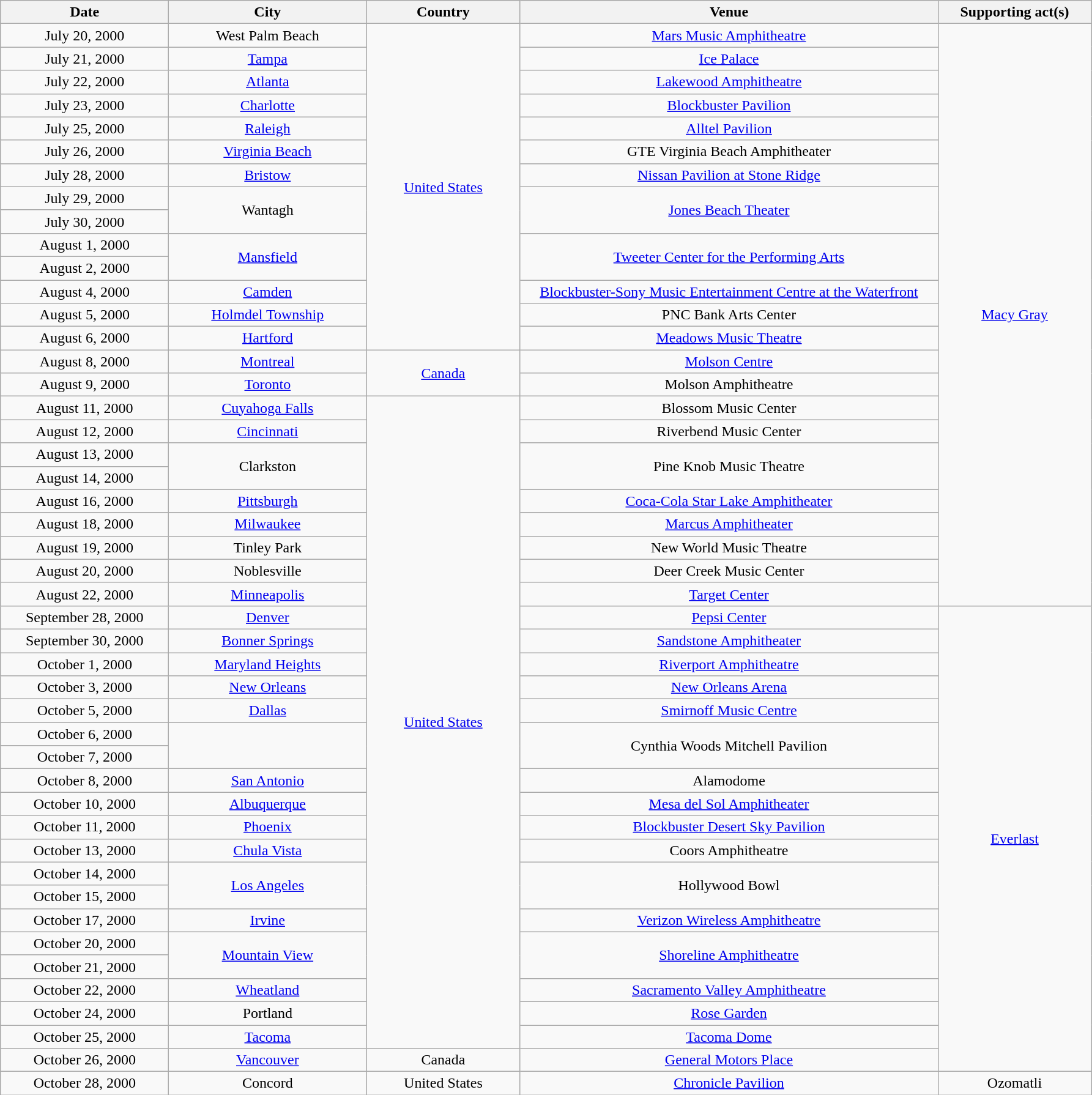<table class="wikitable sortable plainrowheaders" style="text-align:center;">
<tr>
<th scope="col" style="width:11em;">Date</th>
<th scope="col" style="width:13em;">City</th>
<th scope="col" style="width:10em;">Country</th>
<th scope="col" style="width:28em;">Venue</th>
<th scope="col" style="width:10em;">Supporting act(s)</th>
</tr>
<tr>
<td>July 20, 2000</td>
<td>West Palm Beach</td>
<td rowspan="14"><a href='#'>United States</a></td>
<td><a href='#'>Mars Music Amphitheatre</a></td>
<td rowspan="25"><a href='#'>Macy Gray</a></td>
</tr>
<tr>
<td>July 21, 2000</td>
<td><a href='#'>Tampa</a></td>
<td><a href='#'>Ice Palace</a></td>
</tr>
<tr>
<td>July 22, 2000</td>
<td><a href='#'>Atlanta</a></td>
<td><a href='#'>Lakewood Amphitheatre</a></td>
</tr>
<tr>
<td>July 23, 2000</td>
<td><a href='#'>Charlotte</a></td>
<td><a href='#'>Blockbuster Pavilion</a></td>
</tr>
<tr>
<td>July 25, 2000</td>
<td><a href='#'>Raleigh</a></td>
<td><a href='#'>Alltel Pavilion</a></td>
</tr>
<tr>
<td>July 26, 2000</td>
<td><a href='#'>Virginia Beach</a></td>
<td>GTE Virginia Beach Amphitheater</td>
</tr>
<tr>
<td>July 28, 2000</td>
<td><a href='#'>Bristow</a></td>
<td><a href='#'>Nissan Pavilion at Stone Ridge</a></td>
</tr>
<tr>
<td>July 29, 2000</td>
<td rowspan="2">Wantagh</td>
<td rowspan="2"><a href='#'>Jones Beach Theater</a></td>
</tr>
<tr>
<td>July 30, 2000</td>
</tr>
<tr>
<td>August 1, 2000</td>
<td rowspan="2"><a href='#'>Mansfield</a></td>
<td rowspan="2"><a href='#'>Tweeter Center for the Performing Arts</a></td>
</tr>
<tr>
<td>August 2, 2000</td>
</tr>
<tr>
<td>August 4, 2000</td>
<td><a href='#'>Camden</a></td>
<td><a href='#'>Blockbuster-Sony Music Entertainment Centre at the Waterfront</a></td>
</tr>
<tr>
<td>August 5, 2000</td>
<td><a href='#'>Holmdel Township</a></td>
<td>PNC Bank Arts Center</td>
</tr>
<tr>
<td>August 6, 2000</td>
<td><a href='#'>Hartford</a></td>
<td><a href='#'>Meadows Music Theatre</a></td>
</tr>
<tr>
<td>August 8, 2000</td>
<td><a href='#'>Montreal</a></td>
<td rowspan="2"><a href='#'>Canada</a></td>
<td><a href='#'>Molson Centre</a></td>
</tr>
<tr>
<td>August 9, 2000</td>
<td><a href='#'>Toronto</a></td>
<td>Molson Amphitheatre</td>
</tr>
<tr>
<td>August 11, 2000</td>
<td><a href='#'>Cuyahoga Falls</a></td>
<td rowspan="28"><a href='#'>United States</a></td>
<td>Blossom Music Center</td>
</tr>
<tr>
<td>August 12, 2000</td>
<td><a href='#'>Cincinnati</a></td>
<td>Riverbend Music Center</td>
</tr>
<tr>
<td>August 13, 2000</td>
<td rowspan="2">Clarkston</td>
<td rowspan="2">Pine Knob Music Theatre</td>
</tr>
<tr>
<td>August 14, 2000</td>
</tr>
<tr>
<td>August 16, 2000</td>
<td><a href='#'>Pittsburgh</a></td>
<td><a href='#'>Coca-Cola Star Lake Amphitheater</a></td>
</tr>
<tr>
<td>August 18, 2000</td>
<td><a href='#'>Milwaukee</a></td>
<td><a href='#'>Marcus Amphitheater</a></td>
</tr>
<tr>
<td>August 19, 2000</td>
<td>Tinley Park</td>
<td>New World Music Theatre</td>
</tr>
<tr>
<td>August 20, 2000</td>
<td>Noblesville</td>
<td>Deer Creek Music Center</td>
</tr>
<tr>
<td>August 22, 2000</td>
<td><a href='#'>Minneapolis</a></td>
<td><a href='#'>Target Center</a></td>
</tr>
<tr>
<td>September 28, 2000</td>
<td><a href='#'>Denver</a></td>
<td><a href='#'>Pepsi Center</a></td>
<td rowspan="20"><a href='#'>Everlast</a></td>
</tr>
<tr>
<td>September 30, 2000</td>
<td><a href='#'>Bonner Springs</a></td>
<td><a href='#'>Sandstone Amphitheater</a></td>
</tr>
<tr>
<td>October 1, 2000</td>
<td><a href='#'>Maryland Heights</a></td>
<td><a href='#'>Riverport Amphitheatre</a></td>
</tr>
<tr>
<td>October 3, 2000</td>
<td><a href='#'>New Orleans</a></td>
<td><a href='#'>New Orleans Arena</a></td>
</tr>
<tr>
<td>October 5, 2000</td>
<td><a href='#'>Dallas</a></td>
<td><a href='#'>Smirnoff Music Centre</a></td>
</tr>
<tr>
<td>October 6, 2000</td>
<td rowspan="2"></td>
<td rowspan="2">Cynthia Woods Mitchell Pavilion</td>
</tr>
<tr>
<td>October 7, 2000</td>
</tr>
<tr>
<td>October 8, 2000</td>
<td><a href='#'>San Antonio</a></td>
<td>Alamodome</td>
</tr>
<tr>
<td>October 10, 2000</td>
<td><a href='#'>Albuquerque</a></td>
<td><a href='#'>Mesa del Sol Amphitheater</a></td>
</tr>
<tr>
<td>October 11, 2000</td>
<td><a href='#'>Phoenix</a></td>
<td><a href='#'>Blockbuster Desert Sky Pavilion</a></td>
</tr>
<tr>
<td>October 13, 2000</td>
<td><a href='#'>Chula Vista</a></td>
<td>Coors Amphitheatre</td>
</tr>
<tr>
<td>October 14, 2000</td>
<td rowspan="2"><a href='#'>Los Angeles</a></td>
<td rowspan="2">Hollywood Bowl</td>
</tr>
<tr>
<td>October 15, 2000</td>
</tr>
<tr>
<td>October 17, 2000</td>
<td><a href='#'>Irvine</a></td>
<td><a href='#'>Verizon Wireless Amphitheatre</a></td>
</tr>
<tr>
<td>October 20, 2000</td>
<td rowspan="2"><a href='#'>Mountain View</a></td>
<td rowspan="2"><a href='#'>Shoreline Amphitheatre</a></td>
</tr>
<tr>
<td>October 21, 2000</td>
</tr>
<tr>
<td>October 22, 2000</td>
<td><a href='#'>Wheatland</a></td>
<td><a href='#'>Sacramento Valley Amphitheatre</a></td>
</tr>
<tr>
<td>October 24, 2000</td>
<td>Portland</td>
<td><a href='#'>Rose Garden</a></td>
</tr>
<tr>
<td>October 25, 2000</td>
<td><a href='#'>Tacoma</a></td>
<td><a href='#'>Tacoma Dome</a></td>
</tr>
<tr>
<td>October 26, 2000</td>
<td><a href='#'>Vancouver</a></td>
<td>Canada</td>
<td><a href='#'>General Motors Place</a></td>
</tr>
<tr>
<td>October 28, 2000</td>
<td>Concord</td>
<td>United States</td>
<td><a href='#'>Chronicle Pavilion</a></td>
<td>Ozomatli</td>
</tr>
</table>
